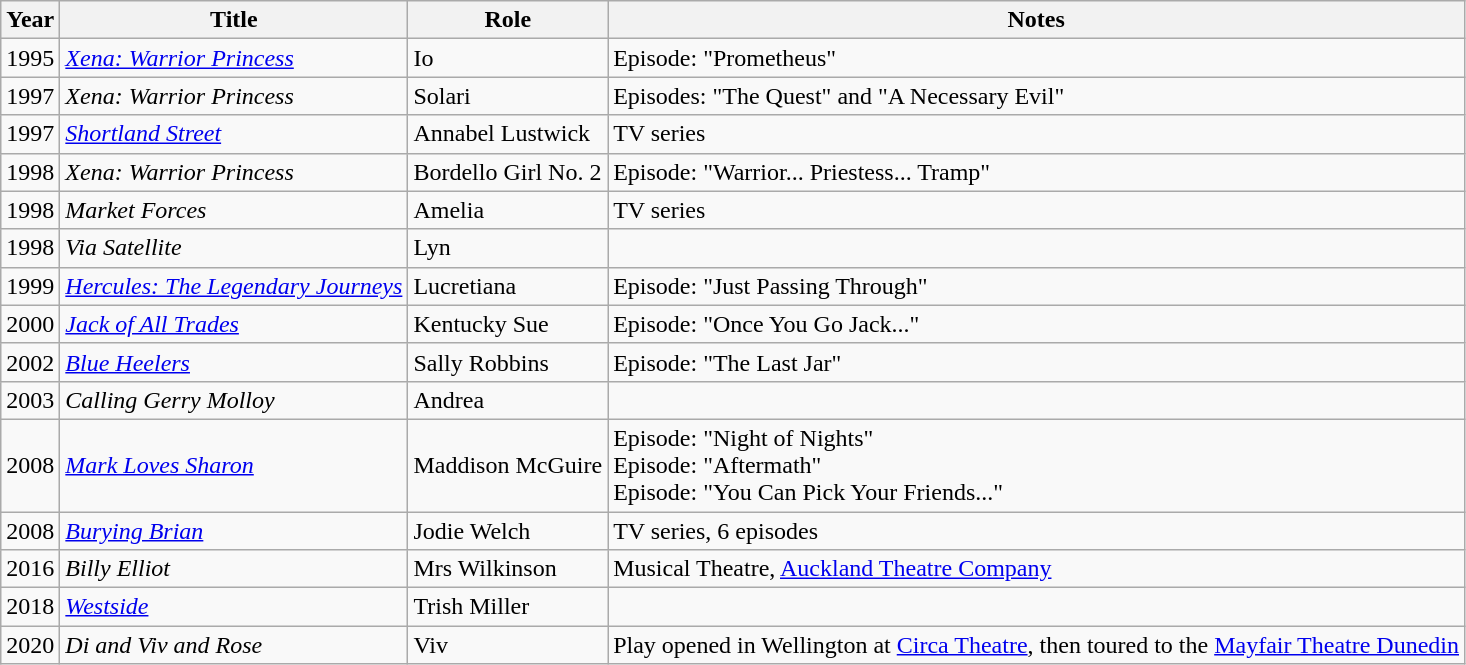<table class="wikitable sortable">
<tr>
<th>Year</th>
<th>Title</th>
<th>Role</th>
<th class="unsortable">Notes</th>
</tr>
<tr>
<td>1995</td>
<td><em><a href='#'>Xena: Warrior Princess</a></em></td>
<td>Io</td>
<td>Episode: "Prometheus"</td>
</tr>
<tr>
<td>1997</td>
<td><em>Xena: Warrior Princess</em></td>
<td>Solari</td>
<td>Episodes: "The Quest" and "A Necessary Evil"</td>
</tr>
<tr>
<td>1997</td>
<td><em><a href='#'>Shortland Street</a></em></td>
<td>Annabel Lustwick</td>
<td>TV series</td>
</tr>
<tr>
<td>1998</td>
<td><em>Xena: Warrior Princess</em></td>
<td>Bordello Girl No. 2</td>
<td>Episode: "Warrior... Priestess... Tramp"</td>
</tr>
<tr>
<td>1998</td>
<td><em>Market Forces</em></td>
<td>Amelia</td>
<td>TV series</td>
</tr>
<tr>
<td>1998</td>
<td><em>Via Satellite</em></td>
<td>Lyn</td>
<td></td>
</tr>
<tr>
<td>1999</td>
<td><em><a href='#'>Hercules: The Legendary Journeys</a></em></td>
<td>Lucretiana</td>
<td>Episode: "Just Passing Through"</td>
</tr>
<tr>
<td>2000</td>
<td><em><a href='#'>Jack of All Trades</a></em></td>
<td>Kentucky Sue</td>
<td>Episode: "Once You Go Jack..."</td>
</tr>
<tr>
<td>2002</td>
<td><em><a href='#'>Blue Heelers</a></em></td>
<td>Sally Robbins</td>
<td>Episode: "The Last Jar"</td>
</tr>
<tr>
<td>2003</td>
<td><em>Calling Gerry Molloy</em></td>
<td>Andrea</td>
<td></td>
</tr>
<tr>
<td>2008</td>
<td><em><a href='#'>Mark Loves Sharon</a></em></td>
<td>Maddison McGuire</td>
<td>Episode: "Night of Nights"<br>Episode: "Aftermath"<br>Episode: "You Can Pick Your Friends..."</td>
</tr>
<tr>
<td>2008</td>
<td><em><a href='#'>Burying Brian</a></em></td>
<td>Jodie Welch</td>
<td>TV series, 6 episodes</td>
</tr>
<tr>
<td>2016</td>
<td><em>Billy Elliot</em></td>
<td>Mrs Wilkinson</td>
<td>Musical Theatre, <a href='#'>Auckland Theatre Company</a></td>
</tr>
<tr>
<td>2018</td>
<td><em><a href='#'>Westside</a></em></td>
<td>Trish Miller</td>
<td></td>
</tr>
<tr>
<td>2020</td>
<td><em>Di and Viv and Rose</em></td>
<td>Viv</td>
<td>Play opened in Wellington at <a href='#'>Circa Theatre</a>, then toured to the <a href='#'>Mayfair Theatre Dunedin</a></td>
</tr>
</table>
